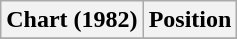<table class="wikitable">
<tr>
<th align="left">Chart (1982)</th>
<th align="center">Position</th>
</tr>
<tr>
</tr>
</table>
